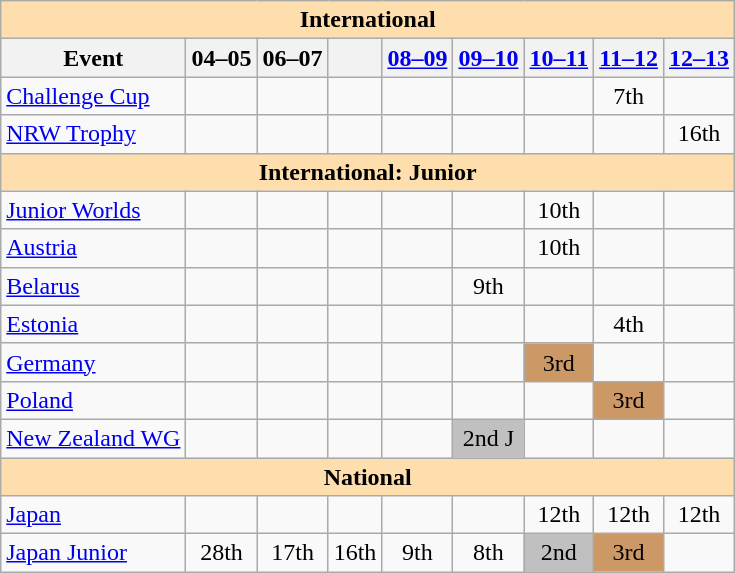<table class="wikitable" style="text-align:center">
<tr>
<th colspan="9" style="background-color: #ffdead; " align="center">International</th>
</tr>
<tr>
<th>Event</th>
<th>04–05</th>
<th>06–07</th>
<th></th>
<th><a href='#'>08–09</a></th>
<th><a href='#'>09–10</a></th>
<th><a href='#'>10–11</a></th>
<th><a href='#'>11–12</a></th>
<th><a href='#'>12–13</a></th>
</tr>
<tr>
<td align=left><a href='#'>Challenge Cup</a></td>
<td></td>
<td></td>
<td></td>
<td></td>
<td></td>
<td></td>
<td>7th</td>
<td></td>
</tr>
<tr>
<td align=left><a href='#'>NRW Trophy</a></td>
<td></td>
<td></td>
<td></td>
<td></td>
<td></td>
<td></td>
<td></td>
<td>16th</td>
</tr>
<tr>
<th colspan="9" style="background-color: #ffdead; " align="center">International: Junior</th>
</tr>
<tr>
<td align=left><a href='#'>Junior Worlds</a></td>
<td></td>
<td></td>
<td></td>
<td></td>
<td></td>
<td>10th</td>
<td></td>
<td></td>
</tr>
<tr>
<td align=left> <a href='#'>Austria</a></td>
<td></td>
<td></td>
<td></td>
<td></td>
<td></td>
<td>10th</td>
<td></td>
<td></td>
</tr>
<tr>
<td align=left> <a href='#'>Belarus</a></td>
<td></td>
<td></td>
<td></td>
<td></td>
<td>9th</td>
<td></td>
<td></td>
<td></td>
</tr>
<tr>
<td align=left> <a href='#'>Estonia</a></td>
<td></td>
<td></td>
<td></td>
<td></td>
<td></td>
<td></td>
<td>4th</td>
<td></td>
</tr>
<tr>
<td align=left> <a href='#'>Germany</a></td>
<td></td>
<td></td>
<td></td>
<td></td>
<td></td>
<td bgcolor=cc9966>3rd</td>
<td></td>
<td></td>
</tr>
<tr>
<td align=left> <a href='#'>Poland</a></td>
<td></td>
<td></td>
<td></td>
<td></td>
<td></td>
<td></td>
<td bgcolor=cc9966>3rd</td>
<td></td>
</tr>
<tr>
<td align=left><a href='#'>New Zealand WG</a></td>
<td></td>
<td></td>
<td></td>
<td></td>
<td bgcolor=silver>2nd J</td>
<td></td>
<td></td>
<td></td>
</tr>
<tr>
<th colspan="9" style="background-color: #ffdead; " align="center">National</th>
</tr>
<tr>
<td align=left><a href='#'>Japan</a></td>
<td></td>
<td></td>
<td></td>
<td></td>
<td></td>
<td>12th</td>
<td>12th</td>
<td>12th</td>
</tr>
<tr>
<td align=left><a href='#'>Japan Junior</a></td>
<td>28th</td>
<td>17th</td>
<td>16th</td>
<td>9th</td>
<td>8th</td>
<td bgcolor=silver>2nd</td>
<td bgcolor=cc9966>3rd</td>
<td></td>
</tr>
</table>
